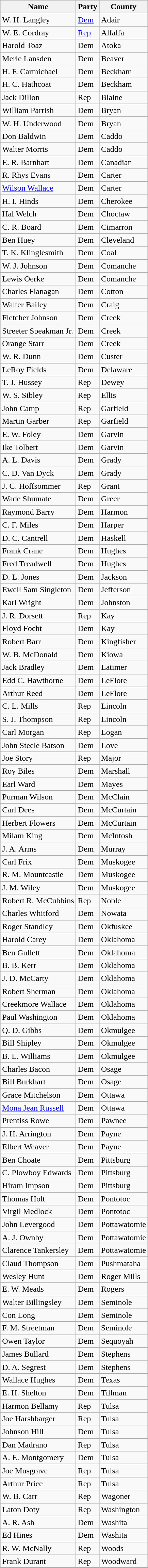<table class="wikitable sortable">
<tr>
<th>Name</th>
<th>Party</th>
<th>County</th>
</tr>
<tr>
<td>W. H. Langley</td>
<td><a href='#'>Dem</a></td>
<td>Adair</td>
</tr>
<tr>
<td>W. E. Cordray</td>
<td><a href='#'>Rep</a></td>
<td>Alfalfa</td>
</tr>
<tr>
<td>Harold Toaz</td>
<td>Dem</td>
<td>Atoka</td>
</tr>
<tr>
<td>Merle Lansden</td>
<td>Dem</td>
<td>Beaver</td>
</tr>
<tr>
<td>H. F. Carmichael</td>
<td>Dem</td>
<td>Beckham</td>
</tr>
<tr>
<td>H. C. Hathcoat</td>
<td>Dem</td>
<td>Beckham</td>
</tr>
<tr>
<td>Jack Dillon</td>
<td>Rep</td>
<td>Blaine</td>
</tr>
<tr>
<td>William Parrish</td>
<td>Dem</td>
<td>Bryan</td>
</tr>
<tr>
<td>W. H. Underwood</td>
<td>Dem</td>
<td>Bryan</td>
</tr>
<tr>
<td>Don Baldwin</td>
<td>Dem</td>
<td>Caddo</td>
</tr>
<tr>
<td>Walter Morris</td>
<td>Dem</td>
<td>Caddo</td>
</tr>
<tr>
<td>E. R. Barnhart</td>
<td>Dem</td>
<td>Canadian</td>
</tr>
<tr>
<td>R. Rhys Evans</td>
<td>Dem</td>
<td>Carter</td>
</tr>
<tr>
<td><a href='#'>Wilson Wallace</a></td>
<td>Dem</td>
<td>Carter</td>
</tr>
<tr>
<td>H. I. Hinds</td>
<td>Dem</td>
<td>Cherokee</td>
</tr>
<tr>
<td>Hal Welch</td>
<td>Dem</td>
<td>Choctaw</td>
</tr>
<tr>
<td>C. R. Board</td>
<td>Dem</td>
<td>Cimarron</td>
</tr>
<tr>
<td>Ben Huey</td>
<td>Dem</td>
<td>Cleveland</td>
</tr>
<tr>
<td>T. K. Klinglesmith</td>
<td>Dem</td>
<td>Coal</td>
</tr>
<tr>
<td>W. J. Johnson</td>
<td>Dem</td>
<td>Comanche</td>
</tr>
<tr>
<td>Lewis Oerke</td>
<td>Dem</td>
<td>Comanche</td>
</tr>
<tr>
<td>Charles Flanagan</td>
<td>Dem</td>
<td>Cotton</td>
</tr>
<tr>
<td>Walter Bailey</td>
<td>Dem</td>
<td>Craig</td>
</tr>
<tr>
<td>Fletcher Johnson</td>
<td>Dem</td>
<td>Creek</td>
</tr>
<tr>
<td>Streeter Speakman Jr.</td>
<td>Dem</td>
<td>Creek</td>
</tr>
<tr>
<td>Orange Starr</td>
<td>Dem</td>
<td>Creek</td>
</tr>
<tr>
<td>W. R. Dunn</td>
<td>Dem</td>
<td>Custer</td>
</tr>
<tr>
<td>LeRoy Fields</td>
<td>Dem</td>
<td>Delaware</td>
</tr>
<tr>
<td>T. J. Hussey</td>
<td>Rep</td>
<td>Dewey</td>
</tr>
<tr>
<td>W. S. Sibley</td>
<td>Rep</td>
<td>Ellis</td>
</tr>
<tr>
<td>John Camp</td>
<td>Rep</td>
<td>Garfield</td>
</tr>
<tr>
<td>Martin Garber</td>
<td>Rep</td>
<td>Garfield</td>
</tr>
<tr>
<td>E. W. Foley</td>
<td>Dem</td>
<td>Garvin</td>
</tr>
<tr>
<td>Ike Tolbert</td>
<td>Dem</td>
<td>Garvin</td>
</tr>
<tr>
<td>A. L. Davis</td>
<td>Dem</td>
<td>Grady</td>
</tr>
<tr>
<td>C. D. Van Dyck</td>
<td>Dem</td>
<td>Grady</td>
</tr>
<tr>
<td>J. C. Hoffsommer</td>
<td>Rep</td>
<td>Grant</td>
</tr>
<tr>
<td>Wade Shumate</td>
<td>Dem</td>
<td>Greer</td>
</tr>
<tr>
<td>Raymond Barry</td>
<td>Dem</td>
<td>Harmon</td>
</tr>
<tr>
<td>C. F. Miles</td>
<td>Dem</td>
<td>Harper</td>
</tr>
<tr>
<td>D. C. Cantrell</td>
<td>Dem</td>
<td>Haskell</td>
</tr>
<tr>
<td>Frank Crane</td>
<td>Dem</td>
<td>Hughes</td>
</tr>
<tr>
<td>Fred Treadwell</td>
<td>Dem</td>
<td>Hughes</td>
</tr>
<tr>
<td>D. L. Jones</td>
<td>Dem</td>
<td>Jackson</td>
</tr>
<tr>
<td>Ewell Sam Singleton</td>
<td>Dem</td>
<td>Jefferson</td>
</tr>
<tr>
<td>Karl Wright</td>
<td>Dem</td>
<td>Johnston</td>
</tr>
<tr>
<td>J. R. Dorsett</td>
<td>Rep</td>
<td>Kay</td>
</tr>
<tr>
<td>Floyd Focht</td>
<td>Dem</td>
<td>Kay</td>
</tr>
<tr>
<td>Robert Barr</td>
<td>Dem</td>
<td>Kingfisher</td>
</tr>
<tr>
<td>W. B. McDonald</td>
<td>Dem</td>
<td>Kiowa</td>
</tr>
<tr>
<td>Jack Bradley</td>
<td>Dem</td>
<td>Latimer</td>
</tr>
<tr>
<td>Edd C. Hawthorne</td>
<td>Dem</td>
<td>LeFlore</td>
</tr>
<tr>
<td>Arthur Reed</td>
<td>Dem</td>
<td>LeFlore</td>
</tr>
<tr>
<td>C. L. Mills</td>
<td>Rep</td>
<td>Lincoln</td>
</tr>
<tr>
<td>S. J. Thompson</td>
<td>Rep</td>
<td>Lincoln</td>
</tr>
<tr>
<td>Carl Morgan</td>
<td>Rep</td>
<td>Logan</td>
</tr>
<tr>
<td>John Steele Batson</td>
<td>Dem</td>
<td>Love</td>
</tr>
<tr>
<td>Joe Story</td>
<td>Rep</td>
<td>Major</td>
</tr>
<tr>
<td>Roy Biles</td>
<td>Dem</td>
<td>Marshall</td>
</tr>
<tr>
<td>Earl Ward</td>
<td>Dem</td>
<td>Mayes</td>
</tr>
<tr>
<td>Purman Wilson</td>
<td>Dem</td>
<td>McClain</td>
</tr>
<tr>
<td>Carl Dees</td>
<td>Dem</td>
<td>McCurtain</td>
</tr>
<tr>
<td>Herbert Flowers</td>
<td>Dem</td>
<td>McCurtain</td>
</tr>
<tr>
<td>Milam King</td>
<td>Dem</td>
<td>McIntosh</td>
</tr>
<tr>
<td>J. A. Arms</td>
<td>Dem</td>
<td>Murray</td>
</tr>
<tr>
<td>Carl Frix</td>
<td>Dem</td>
<td>Muskogee</td>
</tr>
<tr>
<td>R. M. Mountcastle</td>
<td>Dem</td>
<td>Muskogee</td>
</tr>
<tr>
<td>J. M. Wiley</td>
<td>Dem</td>
<td>Muskogee</td>
</tr>
<tr>
<td>Robert R. McCubbins</td>
<td>Rep</td>
<td>Noble</td>
</tr>
<tr>
<td>Charles Whitford</td>
<td>Dem</td>
<td>Nowata</td>
</tr>
<tr>
<td>Roger Standley</td>
<td>Dem</td>
<td>Okfuskee</td>
</tr>
<tr>
<td>Harold Carey</td>
<td>Dem</td>
<td>Oklahoma</td>
</tr>
<tr>
<td>Ben Gullett</td>
<td>Dem</td>
<td>Oklahoma</td>
</tr>
<tr>
<td>B. B. Kerr</td>
<td>Dem</td>
<td>Oklahoma</td>
</tr>
<tr>
<td>J. D. McCarty</td>
<td>Dem</td>
<td>Oklahoma</td>
</tr>
<tr>
<td>Robert Sherman</td>
<td>Dem</td>
<td>Oklahoma</td>
</tr>
<tr>
<td>Creekmore Wallace</td>
<td>Dem</td>
<td>Oklahoma</td>
</tr>
<tr>
<td>Paul Washington</td>
<td>Dem</td>
<td>Oklahoma</td>
</tr>
<tr>
<td>Q. D. Gibbs</td>
<td>Dem</td>
<td>Okmulgee</td>
</tr>
<tr>
<td>Bill Shipley</td>
<td>Dem</td>
<td>Okmulgee</td>
</tr>
<tr>
<td>B. L. Williams</td>
<td>Dem</td>
<td>Okmulgee</td>
</tr>
<tr>
<td>Charles Bacon</td>
<td>Dem</td>
<td>Osage</td>
</tr>
<tr>
<td>Bill Burkhart</td>
<td>Dem</td>
<td>Osage</td>
</tr>
<tr>
<td>Grace Mitchelson</td>
<td>Dem</td>
<td>Ottawa</td>
</tr>
<tr>
<td><a href='#'>Mona Jean Russell</a></td>
<td>Dem</td>
<td>Ottawa</td>
</tr>
<tr>
<td>Prentiss Rowe</td>
<td>Dem</td>
<td>Pawnee</td>
</tr>
<tr>
<td>J. H. Arrington</td>
<td>Dem</td>
<td>Payne</td>
</tr>
<tr>
<td>Elbert Weaver</td>
<td>Dem</td>
<td>Payne</td>
</tr>
<tr>
<td>Ben Choate</td>
<td>Dem</td>
<td>Pittsburg</td>
</tr>
<tr>
<td>C. Plowboy Edwards</td>
<td>Dem</td>
<td>Pittsburg</td>
</tr>
<tr>
<td>Hiram Impson</td>
<td>Dem</td>
<td>Pittsburg</td>
</tr>
<tr>
<td>Thomas Holt</td>
<td>Dem</td>
<td>Pontotoc</td>
</tr>
<tr>
<td>Virgil Medlock</td>
<td>Dem</td>
<td>Pontotoc</td>
</tr>
<tr>
<td>John Levergood</td>
<td>Dem</td>
<td>Pottawatomie</td>
</tr>
<tr>
<td>A. J. Ownby</td>
<td>Dem</td>
<td>Pottawatomie</td>
</tr>
<tr>
<td>Clarence Tankersley</td>
<td>Dem</td>
<td>Pottawatomie</td>
</tr>
<tr>
<td>Claud Thompson</td>
<td>Dem</td>
<td>Pushmataha</td>
</tr>
<tr>
<td>Wesley Hunt</td>
<td>Dem</td>
<td>Roger Mills</td>
</tr>
<tr>
<td>E. W. Meads</td>
<td>Dem</td>
<td>Rogers</td>
</tr>
<tr>
<td>Walter Billingsley</td>
<td>Dem</td>
<td>Seminole</td>
</tr>
<tr>
<td>Con Long</td>
<td>Dem</td>
<td>Seminole</td>
</tr>
<tr>
<td>F. M. Streetman</td>
<td>Dem</td>
<td>Seminole</td>
</tr>
<tr>
<td>Owen Taylor</td>
<td>Dem</td>
<td>Sequoyah</td>
</tr>
<tr>
<td>James Bullard</td>
<td>Dem</td>
<td>Stephens</td>
</tr>
<tr>
<td>D. A. Segrest</td>
<td>Dem</td>
<td>Stephens</td>
</tr>
<tr>
<td>Wallace Hughes</td>
<td>Dem</td>
<td>Texas</td>
</tr>
<tr>
<td>E. H. Shelton</td>
<td>Dem</td>
<td>Tillman</td>
</tr>
<tr>
<td>Harmon Bellamy</td>
<td>Rep</td>
<td>Tulsa</td>
</tr>
<tr>
<td>Joe Harshbarger</td>
<td>Rep</td>
<td>Tulsa</td>
</tr>
<tr>
<td>Johnson Hill</td>
<td>Dem</td>
<td>Tulsa</td>
</tr>
<tr>
<td>Dan Madrano</td>
<td>Rep</td>
<td>Tulsa</td>
</tr>
<tr>
<td>A. E. Montgomery</td>
<td>Dem</td>
<td>Tulsa</td>
</tr>
<tr>
<td>Joe Musgrave</td>
<td>Rep</td>
<td>Tulsa</td>
</tr>
<tr>
<td>Arthur Price</td>
<td>Rep</td>
<td>Tulsa</td>
</tr>
<tr>
<td>W. B. Carr</td>
<td>Rep</td>
<td>Wagoner</td>
</tr>
<tr>
<td>Laton Doty</td>
<td>Rep</td>
<td>Washington</td>
</tr>
<tr>
<td>A. R. Ash</td>
<td>Dem</td>
<td>Washita</td>
</tr>
<tr>
<td>Ed Hines</td>
<td>Dem</td>
<td>Washita</td>
</tr>
<tr>
<td>R. W. McNally</td>
<td>Rep</td>
<td>Woods</td>
</tr>
<tr>
<td>Frank Durant</td>
<td>Rep</td>
<td>Woodward</td>
</tr>
</table>
